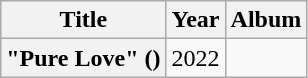<table class="wikitable plainrowheaders" style="text-align:center">
<tr>
<th scope="col">Title</th>
<th scope="col">Year</th>
<th scope="col">Album</th>
</tr>
<tr>
<th scope="row">"Pure Love" ()</th>
<td>2022</td>
<td></td>
</tr>
</table>
